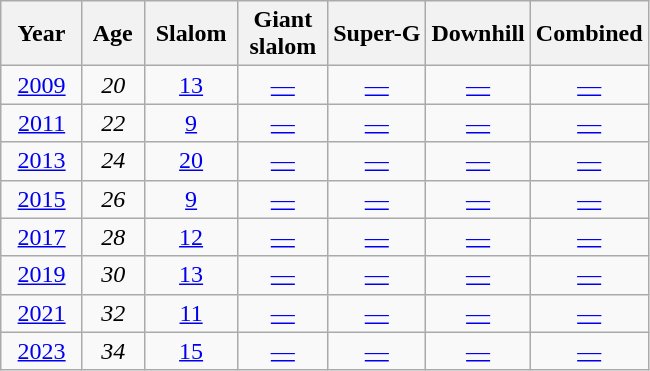<table class=wikitable style="text-align:center">
<tr>
<th>  Year  </th>
<th> Age </th>
<th> Slalom </th>
<th> Giant <br> slalom </th>
<th>Super-G</th>
<th>Downhill</th>
<th>Combined</th>
</tr>
<tr>
<td><a href='#'>2009</a></td>
<td><em>20</em></td>
<td><a href='#'>13</a></td>
<td><a href='#'>—</a></td>
<td><a href='#'>—</a></td>
<td><a href='#'>—</a></td>
<td><a href='#'>—</a></td>
</tr>
<tr>
<td><a href='#'>2011</a></td>
<td><em>22</em></td>
<td><a href='#'>9</a></td>
<td><a href='#'>—</a></td>
<td><a href='#'>—</a></td>
<td><a href='#'>—</a></td>
<td><a href='#'>—</a></td>
</tr>
<tr>
<td><a href='#'>2013</a></td>
<td><em>24</em></td>
<td><a href='#'>20</a></td>
<td><a href='#'>—</a></td>
<td><a href='#'>—</a></td>
<td><a href='#'>—</a></td>
<td><a href='#'>—</a></td>
</tr>
<tr>
<td><a href='#'>2015</a></td>
<td><em>26</em></td>
<td><a href='#'>9</a></td>
<td><a href='#'>—</a></td>
<td><a href='#'>—</a></td>
<td><a href='#'>—</a></td>
<td><a href='#'>—</a></td>
</tr>
<tr>
<td><a href='#'>2017</a></td>
<td><em>28</em></td>
<td><a href='#'>12</a></td>
<td><a href='#'>—</a></td>
<td><a href='#'>—</a></td>
<td><a href='#'>—</a></td>
<td><a href='#'>—</a></td>
</tr>
<tr>
<td><a href='#'>2019</a></td>
<td><em>30</em></td>
<td><a href='#'>13</a></td>
<td><a href='#'>—</a></td>
<td><a href='#'>—</a></td>
<td><a href='#'>—</a></td>
<td><a href='#'>—</a></td>
</tr>
<tr>
<td><a href='#'>2021</a></td>
<td><em>32</em></td>
<td><a href='#'>11</a></td>
<td><a href='#'>—</a></td>
<td><a href='#'>—</a></td>
<td><a href='#'>—</a></td>
<td><a href='#'>—</a></td>
</tr>
<tr>
<td><a href='#'>2023</a></td>
<td><em>34</em></td>
<td><a href='#'>15</a></td>
<td><a href='#'>—</a></td>
<td><a href='#'>—</a></td>
<td><a href='#'>—</a></td>
<td><a href='#'>—</a></td>
</tr>
</table>
